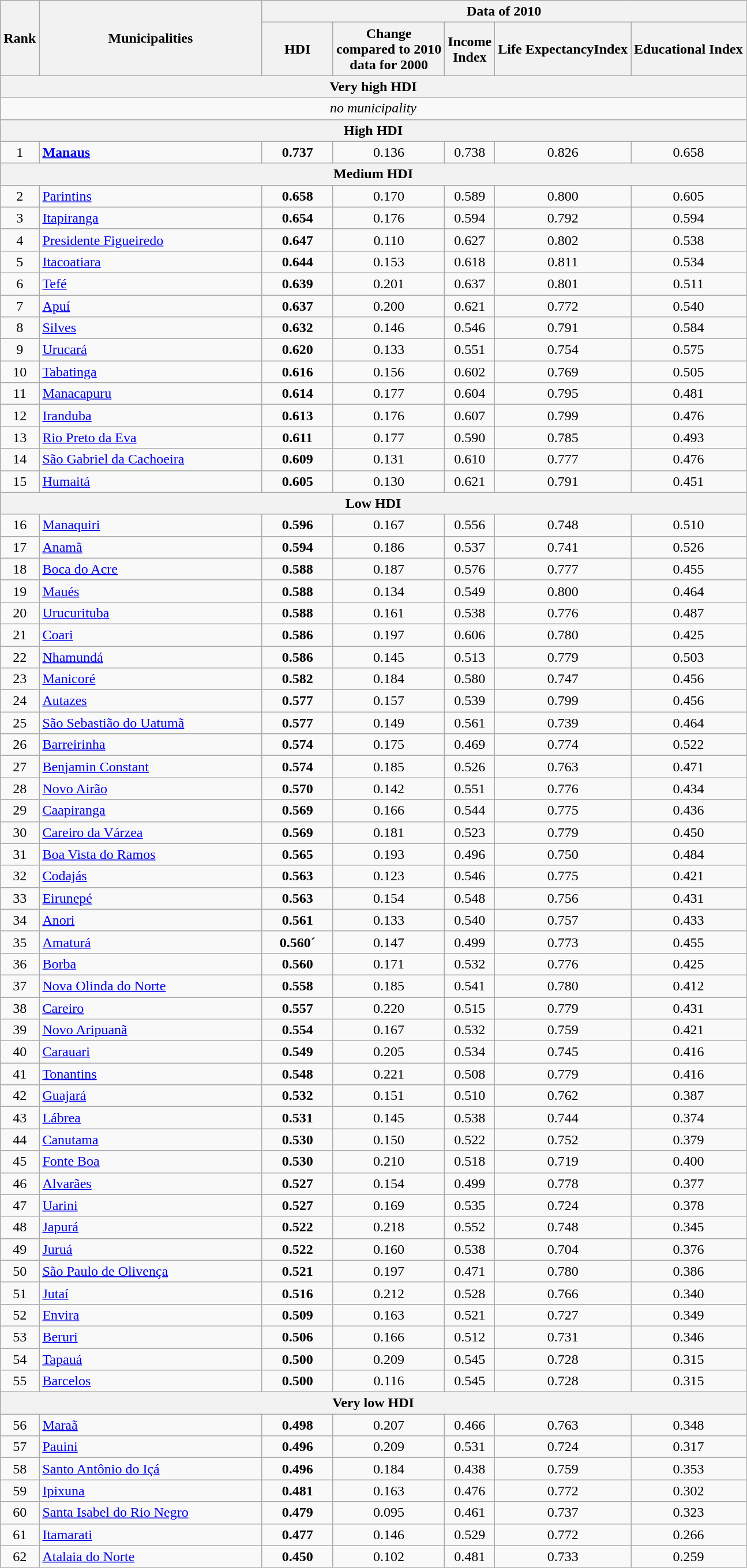<table class="wikitable">
<tr>
<th rowspan="2" scope="col">Rank</th>
<th rowspan="2" scope="col" width="250">Municipalities</th>
<th colspan="5" scope="col">Data of 2010</th>
</tr>
<tr>
<th colspan="1" scope="col" width="75">HDI</th>
<th><strong>Change</strong><br>compared to 2010<br>data for 2000</th>
<th>Income<br>Index</th>
<th>Life ExpectancyIndex</th>
<th>Educational Index</th>
</tr>
<tr>
<th colspan="7"><strong><span>Very high HDI</span></strong></th>
</tr>
<tr>
<td colspan="7" style="text-align:center;"><em>no municipality</em></td>
</tr>
<tr>
<th colspan="7"><strong><span>High HDI</span></strong></th>
</tr>
<tr>
<td style="text-align:center">1</td>
<td><strong><a href='#'>Manaus</a></strong></td>
<td style="text-align:center"><strong>0.737</strong></td>
<td style="text-align:center"> 0.136</td>
<td style="text-align:center">0.738</td>
<td style="text-align:center">0.826</td>
<td style="text-align:center">0.658</td>
</tr>
<tr>
<th colspan="7" scope="row"><span><strong>Medium HDI</strong></span></th>
</tr>
<tr>
<td style="text-align:center">2</td>
<td><a href='#'>Parintins</a></td>
<td style="text-align:center"><strong>0.658</strong></td>
<td style="text-align:center"> 0.170</td>
<td style="text-align:center">0.589</td>
<td style="text-align:center">0.800</td>
<td style="text-align:center">0.605</td>
</tr>
<tr>
<td style="text-align:center">3</td>
<td><a href='#'>Itapiranga</a></td>
<td style="text-align:center"><strong>0.654</strong></td>
<td style="text-align:center"> 0.176</td>
<td style="text-align:center">0.594</td>
<td style="text-align:center">0.792</td>
<td style="text-align:center">0.594</td>
</tr>
<tr>
<td style="text-align:center">4</td>
<td><a href='#'>Presidente Figueiredo</a></td>
<td style="text-align:center"><strong>0.647</strong></td>
<td style="text-align:center"> 0.110</td>
<td style="text-align:center">0.627</td>
<td style="text-align:center">0.802</td>
<td style="text-align:center">0.538</td>
</tr>
<tr>
<td style="text-align:center">5</td>
<td><a href='#'>Itacoatiara</a></td>
<td style="text-align:center"><strong>0.644</strong></td>
<td style="text-align:center"> 0.153</td>
<td style="text-align:center">0.618</td>
<td style="text-align:center">0.811</td>
<td style="text-align:center">0.534</td>
</tr>
<tr>
<td style="text-align:center">6</td>
<td><a href='#'>Tefé</a></td>
<td style="text-align:center"><strong>0.639</strong></td>
<td style="text-align:center"> 0.201</td>
<td style="text-align:center">0.637</td>
<td style="text-align:center">0.801</td>
<td style="text-align:center">0.511</td>
</tr>
<tr>
<td style="text-align:center">7</td>
<td><a href='#'>Apuí</a></td>
<td style="text-align:center"><strong>0.637</strong></td>
<td style="text-align:center"> 0.200</td>
<td style="text-align:center">0.621</td>
<td style="text-align:center">0.772</td>
<td style="text-align:center">0.540</td>
</tr>
<tr>
<td style="text-align:center">8</td>
<td><a href='#'>Silves</a></td>
<td style="text-align:center"><strong>0.632</strong></td>
<td style="text-align:center"> 0.146</td>
<td style="text-align:center">0.546</td>
<td style="text-align:center">0.791</td>
<td style="text-align:center">0.584</td>
</tr>
<tr>
<td style="text-align:center">9</td>
<td><a href='#'>Urucará</a></td>
<td style="text-align:center"><strong>0.620</strong></td>
<td style="text-align:center"> 0.133</td>
<td style="text-align:center">0.551</td>
<td style="text-align:center">0.754</td>
<td style="text-align:center">0.575</td>
</tr>
<tr>
<td style="text-align:center">10</td>
<td><a href='#'>Tabatinga</a></td>
<td style="text-align:center"><strong>0.616</strong></td>
<td style="text-align:center"> 0.156</td>
<td style="text-align:center">0.602</td>
<td style="text-align:center">0.769</td>
<td style="text-align:center">0.505</td>
</tr>
<tr>
<td style="text-align:center">11</td>
<td><a href='#'>Manacapuru</a></td>
<td style="text-align:center"><strong>0.614</strong></td>
<td style="text-align:center"> 0.177</td>
<td style="text-align:center">0.604</td>
<td style="text-align:center">0.795</td>
<td style="text-align:center">0.481</td>
</tr>
<tr>
<td style="text-align:center">12</td>
<td><a href='#'>Iranduba</a></td>
<td style="text-align:center"><strong>0.613</strong></td>
<td style="text-align:center"> 0.176</td>
<td style="text-align:center">0.607</td>
<td style="text-align:center">0.799</td>
<td style="text-align:center">0.476</td>
</tr>
<tr>
<td style="text-align:center">13</td>
<td><a href='#'>Rio Preto da Eva</a></td>
<td style="text-align:center"><strong>0.611</strong></td>
<td style="text-align:center"> 0.177</td>
<td style="text-align:center">0.590</td>
<td style="text-align:center">0.785</td>
<td style="text-align:center">0.493</td>
</tr>
<tr>
<td style="text-align:center">14</td>
<td><a href='#'>São Gabriel da Cachoeira</a></td>
<td style="text-align:center"><strong>0.609</strong></td>
<td style="text-align:center"> 0.131</td>
<td style="text-align:center">0.610</td>
<td style="text-align:center">0.777</td>
<td style="text-align:center">0.476</td>
</tr>
<tr>
<td style="text-align:center">15</td>
<td><a href='#'>Humaitá</a></td>
<td style="text-align:center"><strong>0.605</strong></td>
<td style="text-align:center"> 0.130</td>
<td style="text-align:center">0.621</td>
<td style="text-align:center">0.791</td>
<td style="text-align:center">0.451</td>
</tr>
<tr>
<th colspan="7" scope="row"><strong><span>Low HDI</span></strong></th>
</tr>
<tr>
<td style="text-align:center">16</td>
<td><a href='#'>Manaquiri</a></td>
<td style="text-align:center"><strong>0.596</strong></td>
<td style="text-align:center"> 0.167</td>
<td style="text-align:center">0.556</td>
<td style="text-align:center">0.748</td>
<td style="text-align:center">0.510</td>
</tr>
<tr>
<td style="text-align:center">17</td>
<td><a href='#'>Anamã</a></td>
<td style="text-align:center"><strong>0.594</strong></td>
<td style="text-align:center"> 0.186</td>
<td style="text-align:center">0.537</td>
<td style="text-align:center">0.741</td>
<td style="text-align:center">0.526</td>
</tr>
<tr>
<td style="text-align:center">18</td>
<td><a href='#'>Boca do Acre</a></td>
<td style="text-align:center"><strong>0.588</strong></td>
<td style="text-align:center"> 0.187</td>
<td style="text-align:center">0.576</td>
<td style="text-align:center">0.777</td>
<td style="text-align:center">0.455</td>
</tr>
<tr>
<td style="text-align:center">19</td>
<td><a href='#'>Maués</a></td>
<td style="text-align:center"><strong>0.588</strong></td>
<td style="text-align:center"> 0.134</td>
<td style="text-align:center">0.549</td>
<td style="text-align:center">0.800</td>
<td style="text-align:center">0.464</td>
</tr>
<tr>
<td style="text-align:center">20</td>
<td><a href='#'>Urucurituba</a></td>
<td style="text-align:center"><strong>0.588</strong></td>
<td style="text-align:center"> 0.161</td>
<td style="text-align:center">0.538</td>
<td style="text-align:center">0.776</td>
<td style="text-align:center">0.487</td>
</tr>
<tr>
<td style="text-align:center">21</td>
<td><a href='#'>Coari</a></td>
<td style="text-align:center"><strong>0.586</strong></td>
<td style="text-align:center"> 0.197</td>
<td style="text-align:center">0.606</td>
<td style="text-align:center">0.780</td>
<td style="text-align:center">0.425</td>
</tr>
<tr>
<td style="text-align:center">22</td>
<td><a href='#'>Nhamundá</a></td>
<td style="text-align:center"><strong>0.586</strong></td>
<td style="text-align:center"> 0.145</td>
<td style="text-align:center">0.513</td>
<td style="text-align:center">0.779</td>
<td style="text-align:center">0.503</td>
</tr>
<tr>
<td style="text-align:center">23</td>
<td><a href='#'>Manicoré</a></td>
<td style="text-align:center"><strong>0.582</strong></td>
<td style="text-align:center"> 0.184</td>
<td style="text-align:center">0.580</td>
<td style="text-align:center">0.747</td>
<td style="text-align:center">0.456</td>
</tr>
<tr>
<td style="text-align:center">24</td>
<td><a href='#'>Autazes</a></td>
<td style="text-align:center"><strong>0.577</strong></td>
<td style="text-align:center"> 0.157</td>
<td style="text-align:center">0.539</td>
<td style="text-align:center">0.799</td>
<td style="text-align:center">0.456</td>
</tr>
<tr>
<td style="text-align:center">25</td>
<td><a href='#'>São Sebastião do Uatumã</a></td>
<td style="text-align:center"><strong>0.577</strong></td>
<td style="text-align:center"> 0.149</td>
<td style="text-align:center">0.561</td>
<td style="text-align:center">0.739</td>
<td style="text-align:center">0.464</td>
</tr>
<tr>
<td style="text-align:center">26</td>
<td><a href='#'>Barreirinha</a></td>
<td style="text-align:center"><strong>0.574</strong></td>
<td style="text-align:center"> 0.175</td>
<td style="text-align:center">0.469</td>
<td style="text-align:center">0.774</td>
<td style="text-align:center">0.522</td>
</tr>
<tr>
<td style="text-align:center">27</td>
<td><a href='#'>Benjamin Constant</a></td>
<td style="text-align:center"><strong>0.574</strong></td>
<td style="text-align:center"> 0.185</td>
<td style="text-align:center">0.526</td>
<td style="text-align:center">0.763</td>
<td style="text-align:center">0.471</td>
</tr>
<tr>
<td style="text-align:center">28</td>
<td><a href='#'>Novo Airão</a></td>
<td style="text-align:center"><strong>0.570</strong></td>
<td style="text-align:center"> 0.142</td>
<td style="text-align:center">0.551</td>
<td style="text-align:center">0.776</td>
<td style="text-align:center">0.434</td>
</tr>
<tr>
<td style="text-align:center">29</td>
<td><a href='#'>Caapiranga</a></td>
<td style="text-align:center"><strong>0.569</strong></td>
<td style="text-align:center"> 0.166</td>
<td style="text-align:center">0.544</td>
<td style="text-align:center">0.775</td>
<td style="text-align:center">0.436</td>
</tr>
<tr>
<td style="text-align:center">30</td>
<td><a href='#'>Careiro da Várzea</a></td>
<td style="text-align:center"><strong>0.569</strong></td>
<td style="text-align:center"> 0.181</td>
<td style="text-align:center">0.523</td>
<td style="text-align:center">0.779</td>
<td style="text-align:center">0.450</td>
</tr>
<tr>
<td style="text-align:center">31</td>
<td><a href='#'>Boa Vista do Ramos</a></td>
<td style="text-align:center"><strong>0.565</strong></td>
<td style="text-align:center"> 0.193</td>
<td style="text-align:center">0.496</td>
<td style="text-align:center">0.750</td>
<td style="text-align:center">0.484</td>
</tr>
<tr>
<td style="text-align:center">32</td>
<td><a href='#'>Codajás</a></td>
<td style="text-align:center"><strong>0.563</strong></td>
<td style="text-align:center"> 0.123</td>
<td style="text-align:center">0.546</td>
<td style="text-align:center">0.775</td>
<td style="text-align:center">0.421</td>
</tr>
<tr>
<td style="text-align:center">33</td>
<td><a href='#'>Eirunepé</a></td>
<td style="text-align:center"><strong>0.563</strong></td>
<td style="text-align:center"> 0.154</td>
<td style="text-align:center">0.548</td>
<td style="text-align:center">0.756</td>
<td style="text-align:center">0.431</td>
</tr>
<tr>
<td style="text-align:center">34</td>
<td><a href='#'>Anori</a></td>
<td style="text-align:center"><strong>0.561</strong></td>
<td style="text-align:center"> 0.133</td>
<td style="text-align:center">0.540</td>
<td style="text-align:center">0.757</td>
<td style="text-align:center">0.433</td>
</tr>
<tr>
<td style="text-align:center">35</td>
<td><a href='#'>Amaturá</a></td>
<td style="text-align:center"><strong>0.560´</strong></td>
<td style="text-align:center"> 0.147</td>
<td style="text-align:center">0.499</td>
<td style="text-align:center">0.773</td>
<td style="text-align:center">0.455</td>
</tr>
<tr>
<td style="text-align:center">36</td>
<td><a href='#'>Borba</a></td>
<td style="text-align:center"><strong>0.560</strong></td>
<td style="text-align:center"> 0.171</td>
<td style="text-align:center">0.532</td>
<td style="text-align:center">0.776</td>
<td style="text-align:center">0.425</td>
</tr>
<tr>
<td style="text-align:center">37</td>
<td><a href='#'>Nova Olinda do Norte</a></td>
<td style="text-align:center"><strong>0.558</strong></td>
<td style="text-align:center"> 0.185</td>
<td style="text-align:center">0.541</td>
<td style="text-align:center">0.780</td>
<td style="text-align:center">0.412</td>
</tr>
<tr>
<td style="text-align:center">38</td>
<td><a href='#'>Careiro</a></td>
<td style="text-align:center"><strong>0.557</strong></td>
<td style="text-align:center"> 0.220</td>
<td style="text-align:center">0.515</td>
<td style="text-align:center">0.779</td>
<td style="text-align:center">0.431</td>
</tr>
<tr>
<td style="text-align:center">39</td>
<td><a href='#'>Novo Aripuanã</a></td>
<td style="text-align:center"><strong>0.554</strong></td>
<td style="text-align:center"> 0.167</td>
<td style="text-align:center">0.532</td>
<td style="text-align:center">0.759</td>
<td style="text-align:center">0.421</td>
</tr>
<tr>
<td style="text-align:center">40</td>
<td><a href='#'>Carauari</a></td>
<td style="text-align:center"><strong>0.549</strong></td>
<td style="text-align:center"> 0.205</td>
<td style="text-align:center">0.534</td>
<td style="text-align:center">0.745</td>
<td style="text-align:center">0.416</td>
</tr>
<tr>
<td style="text-align:center">41</td>
<td><a href='#'>Tonantins</a></td>
<td style="text-align:center"><strong>0.548</strong></td>
<td style="text-align:center"> 0.221</td>
<td style="text-align:center">0.508</td>
<td style="text-align:center">0.779</td>
<td style="text-align:center">0.416</td>
</tr>
<tr>
<td style="text-align:center">42</td>
<td><a href='#'>Guajará</a></td>
<td style="text-align:center"><strong>0.532</strong></td>
<td style="text-align:center"> 0.151</td>
<td style="text-align:center">0.510</td>
<td style="text-align:center">0.762</td>
<td style="text-align:center">0.387</td>
</tr>
<tr>
<td style="text-align:center">43</td>
<td><a href='#'>Lábrea</a></td>
<td style="text-align:center"><strong>0.531</strong></td>
<td style="text-align:center"> 0.145</td>
<td style="text-align:center">0.538</td>
<td style="text-align:center">0.744</td>
<td style="text-align:center">0.374</td>
</tr>
<tr>
<td style="text-align:center">44</td>
<td><a href='#'>Canutama</a></td>
<td style="text-align:center"><strong>0.530</strong></td>
<td style="text-align:center"> 0.150</td>
<td style="text-align:center">0.522</td>
<td style="text-align:center">0.752</td>
<td style="text-align:center">0.379</td>
</tr>
<tr>
<td style="text-align:center">45</td>
<td><a href='#'>Fonte Boa</a></td>
<td style="text-align:center"><strong>0.530</strong></td>
<td style="text-align:center"> 0.210</td>
<td style="text-align:center">0.518</td>
<td style="text-align:center">0.719</td>
<td style="text-align:center">0.400</td>
</tr>
<tr>
<td style="text-align:center">46</td>
<td><a href='#'>Alvarães</a></td>
<td style="text-align:center"><strong>0.527</strong></td>
<td style="text-align:center"> 0.154</td>
<td style="text-align:center">0.499</td>
<td style="text-align:center">0.778</td>
<td style="text-align:center">0.377</td>
</tr>
<tr>
<td style="text-align:center">47</td>
<td><a href='#'>Uarini</a></td>
<td style="text-align:center"><strong>0.527</strong></td>
<td style="text-align:center"> 0.169</td>
<td style="text-align:center">0.535</td>
<td style="text-align:center">0.724</td>
<td style="text-align:center">0.378</td>
</tr>
<tr>
<td style="text-align:center">48</td>
<td><a href='#'>Japurá</a></td>
<td style="text-align:center"><strong>0.522</strong></td>
<td style="text-align:center"> 0.218</td>
<td style="text-align:center">0.552</td>
<td style="text-align:center">0.748</td>
<td style="text-align:center">0.345</td>
</tr>
<tr>
<td style="text-align:center">49</td>
<td><a href='#'>Juruá</a></td>
<td style="text-align:center"><strong>0.522</strong></td>
<td style="text-align:center"> 0.160</td>
<td style="text-align:center">0.538</td>
<td style="text-align:center">0.704</td>
<td style="text-align:center">0.376</td>
</tr>
<tr>
<td style="text-align:center">50</td>
<td><a href='#'>São Paulo de Olivença</a></td>
<td style="text-align:center"><strong>0.521</strong></td>
<td style="text-align:center"> 0.197</td>
<td style="text-align:center">0.471</td>
<td style="text-align:center">0.780</td>
<td style="text-align:center">0.386</td>
</tr>
<tr>
<td style="text-align:center">51</td>
<td><a href='#'>Jutaí</a></td>
<td style="text-align:center"><strong>0.516</strong></td>
<td style="text-align:center"> 0.212</td>
<td style="text-align:center">0.528</td>
<td style="text-align:center">0.766</td>
<td style="text-align:center">0.340</td>
</tr>
<tr>
<td style="text-align:center">52</td>
<td><a href='#'>Envira</a></td>
<td style="text-align:center"><strong>0.509</strong></td>
<td style="text-align:center"> 0.163</td>
<td style="text-align:center">0.521</td>
<td style="text-align:center">0.727</td>
<td style="text-align:center">0.349</td>
</tr>
<tr>
<td style="text-align:center">53</td>
<td><a href='#'>Beruri</a></td>
<td style="text-align:center"><strong>0.506</strong></td>
<td style="text-align:center"> 0.166</td>
<td style="text-align:center">0.512</td>
<td style="text-align:center">0.731</td>
<td style="text-align:center">0.346</td>
</tr>
<tr>
<td style="text-align:center">54</td>
<td><a href='#'>Tapauá</a></td>
<td style="text-align:center"><strong>0.500</strong></td>
<td style="text-align:center"> 0.209</td>
<td style="text-align:center">0.545</td>
<td style="text-align:center">0.728</td>
<td style="text-align:center">0.315</td>
</tr>
<tr>
<td style="text-align:center">55</td>
<td><a href='#'>Barcelos</a></td>
<td style="text-align:center"><strong>0.500</strong></td>
<td style="text-align:center"> 0.116</td>
<td style="text-align:center">0.545</td>
<td style="text-align:center">0.728</td>
<td style="text-align:center">0.315</td>
</tr>
<tr>
<th colspan="7"><strong><span>Very low HDI</span></strong></th>
</tr>
<tr>
<td style="text-align:center">56</td>
<td><a href='#'>Maraã</a></td>
<td style="text-align:center"><strong>0.498</strong></td>
<td style="text-align:center"> 0.207</td>
<td style="text-align:center">0.466</td>
<td style="text-align:center">0.763</td>
<td style="text-align:center">0.348</td>
</tr>
<tr>
<td style="text-align:center">57</td>
<td><a href='#'>Pauini</a></td>
<td style="text-align:center"><strong>0.496</strong></td>
<td style="text-align:center"> 0.209</td>
<td style="text-align:center">0.531</td>
<td style="text-align:center">0.724</td>
<td style="text-align:center">0.317</td>
</tr>
<tr>
<td style="text-align:center">58</td>
<td><a href='#'>Santo Antônio do Içá</a></td>
<td style="text-align:center"><strong>0.496</strong></td>
<td style="text-align:center"> 0.184</td>
<td style="text-align:center">0.438</td>
<td style="text-align:center">0.759</td>
<td style="text-align:center">0.353</td>
</tr>
<tr>
<td style="text-align:center">59</td>
<td><a href='#'>Ipixuna</a></td>
<td style="text-align:center"><strong>0.481</strong></td>
<td style="text-align:center"> 0.163</td>
<td style="text-align:center">0.476</td>
<td style="text-align:center">0.772</td>
<td style="text-align:center">0.302</td>
</tr>
<tr>
<td style="text-align:center">60</td>
<td><a href='#'>Santa Isabel do Rio Negro</a></td>
<td style="text-align:center"><strong>0.479</strong></td>
<td style="text-align:center"> 0.095</td>
<td style="text-align:center">0.461</td>
<td style="text-align:center">0.737</td>
<td style="text-align:center">0.323</td>
</tr>
<tr>
<td style="text-align:center">61</td>
<td><a href='#'>Itamarati</a></td>
<td style="text-align:center"><strong>0.477</strong></td>
<td style="text-align:center"> 0.146</td>
<td style="text-align:center">0.529</td>
<td style="text-align:center">0.772</td>
<td style="text-align:center">0.266</td>
</tr>
<tr>
<td style="text-align:center">62</td>
<td><a href='#'>Atalaia do Norte</a></td>
<td style="text-align:center"><strong>0.450</strong></td>
<td style="text-align:center"> 0.102</td>
<td style="text-align:center">0.481</td>
<td style="text-align:center">0.733</td>
<td style="text-align:center">0.259</td>
</tr>
</table>
